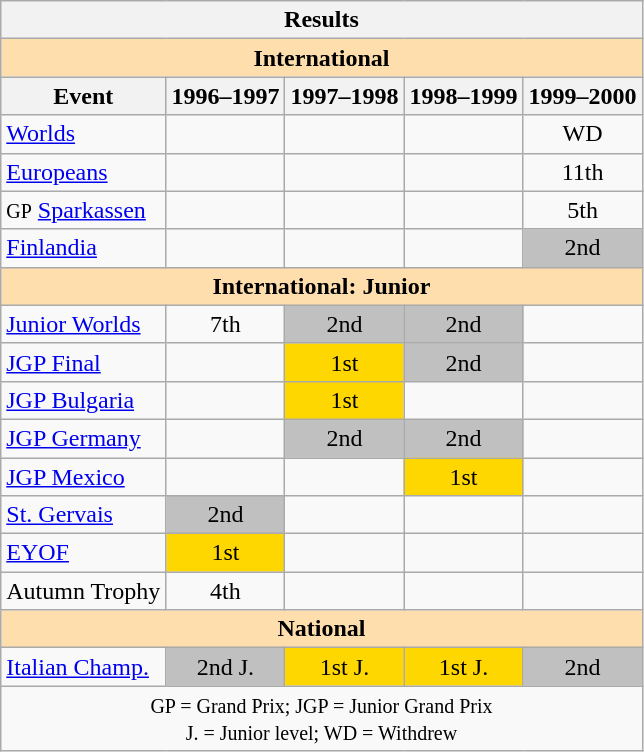<table class="wikitable" style="text-align:center">
<tr>
<th colspan=5 align=center><strong>Results</strong></th>
</tr>
<tr>
<th style="background-color: #ffdead; " colspan=5 align=center><strong>International</strong></th>
</tr>
<tr>
<th>Event</th>
<th>1996–1997</th>
<th>1997–1998</th>
<th>1998–1999</th>
<th>1999–2000</th>
</tr>
<tr>
<td align=left><a href='#'>Worlds</a></td>
<td></td>
<td></td>
<td></td>
<td>WD</td>
</tr>
<tr>
<td align=left><a href='#'>Europeans</a></td>
<td></td>
<td></td>
<td></td>
<td>11th</td>
</tr>
<tr>
<td align=left><small>GP</small> <a href='#'>Sparkassen</a></td>
<td></td>
<td></td>
<td></td>
<td>5th</td>
</tr>
<tr>
<td align=left><a href='#'>Finlandia</a></td>
<td></td>
<td></td>
<td></td>
<td bgcolor=silver>2nd</td>
</tr>
<tr>
<th style="background-color: #ffdead; " colspan=5 align=center><strong>International: Junior</strong></th>
</tr>
<tr>
<td align=left><a href='#'>Junior Worlds</a></td>
<td>7th</td>
<td bgcolor=silver>2nd</td>
<td bgcolor=silver>2nd</td>
<td></td>
</tr>
<tr>
<td align=left><a href='#'>JGP Final</a></td>
<td></td>
<td bgcolor=gold>1st</td>
<td bgcolor=silver>2nd</td>
<td></td>
</tr>
<tr>
<td align=left><a href='#'>JGP Bulgaria</a></td>
<td></td>
<td bgcolor=gold>1st</td>
<td></td>
<td></td>
</tr>
<tr>
<td align=left><a href='#'>JGP Germany</a></td>
<td></td>
<td bgcolor=silver>2nd</td>
<td bgcolor=silver>2nd</td>
<td></td>
</tr>
<tr>
<td align=left><a href='#'>JGP Mexico</a></td>
<td></td>
<td></td>
<td bgcolor=gold>1st</td>
<td></td>
</tr>
<tr>
<td align=left><a href='#'>St. Gervais</a></td>
<td bgcolor=silver>2nd</td>
<td></td>
<td></td>
<td></td>
</tr>
<tr>
<td align=left><a href='#'>EYOF</a></td>
<td bgcolor=gold>1st</td>
<td></td>
<td></td>
<td></td>
</tr>
<tr>
<td align=left>Autumn Trophy</td>
<td>4th</td>
<td></td>
<td></td>
<td></td>
</tr>
<tr>
<th style="background-color: #ffdead; " colspan=5 align=center><strong>National</strong></th>
</tr>
<tr>
<td align=left><a href='#'>Italian Champ.</a></td>
<td bgcolor=silver>2nd J.</td>
<td bgcolor=gold>1st J.</td>
<td bgcolor=gold>1st J.</td>
<td bgcolor=silver>2nd</td>
</tr>
<tr>
<td colspan=5 align=center><small> GP = Grand Prix; JGP = Junior Grand Prix <br> J. = Junior level; WD = Withdrew </small></td>
</tr>
</table>
